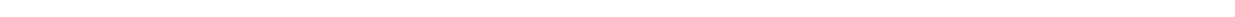<table style="width:88%; text-align:center;">
<tr style="color:white;">
<td style="background:"><strong>78</strong></td>
<td style="background:"><strong>8</strong></td>
<td style="background:"><strong>1</strong></td>
<td style="background:"><strong>2</strong></td>
<td style="background:"><strong>10</strong></td>
</tr>
</table>
